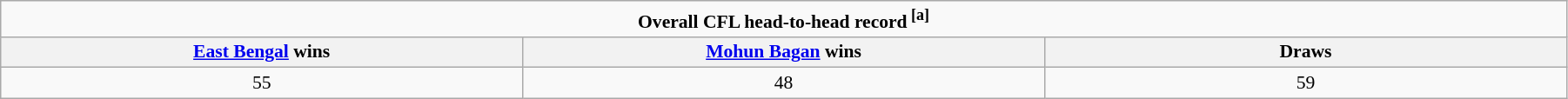<table class="wikitable" style="font-size:90%; width:95%; text-align:center">
<tr>
<td Colspan="3"><strong>Overall CFL head-to-head record<sup> [a]</sup></strong></td>
</tr>
<tr>
<th width="33%"><a href='#'>East Bengal</a>  wins</th>
<th width="33%"><a href='#'>Mohun Bagan</a> wins</th>
<th width="33%">Draws</th>
</tr>
<tr>
<td>55</td>
<td>48</td>
<td>59</td>
</tr>
</table>
